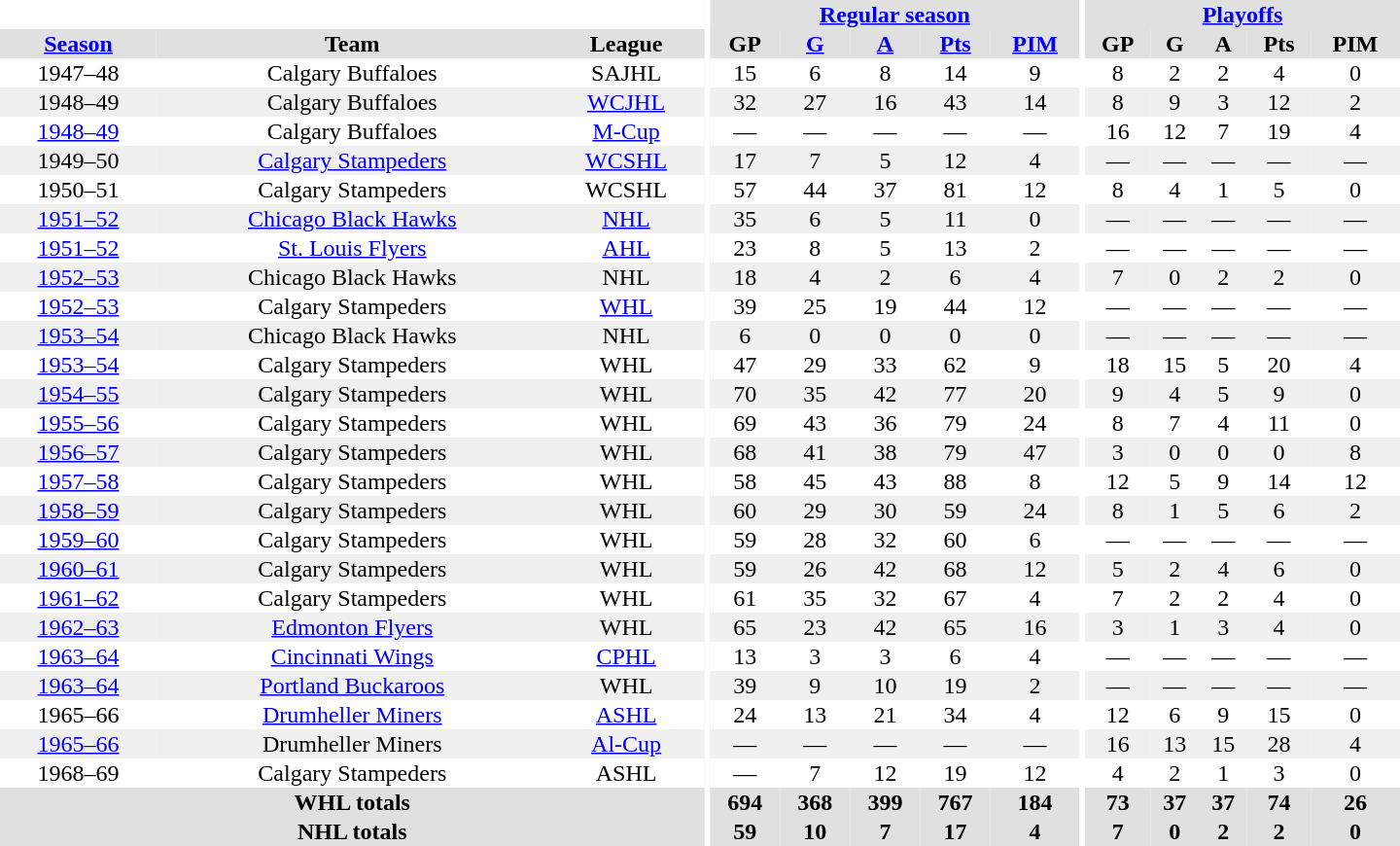<table border="0" cellpadding="1" cellspacing="0" style="text-align:center; width:60em">
<tr bgcolor="#e0e0e0">
<th colspan="3" bgcolor="#ffffff"></th>
<th rowspan="100" bgcolor="#ffffff"></th>
<th colspan="5"><a href='#'>Regular season</a></th>
<th rowspan="100" bgcolor="#ffffff"></th>
<th colspan="5"><a href='#'>Playoffs</a></th>
</tr>
<tr bgcolor="#e0e0e0">
<th><a href='#'>Season</a></th>
<th>Team</th>
<th>League</th>
<th>GP</th>
<th><a href='#'>G</a></th>
<th><a href='#'>A</a></th>
<th><a href='#'>Pts</a></th>
<th><a href='#'>PIM</a></th>
<th>GP</th>
<th>G</th>
<th>A</th>
<th>Pts</th>
<th>PIM</th>
</tr>
<tr>
<td>1947–48</td>
<td>Calgary Buffaloes</td>
<td>SAJHL</td>
<td>15</td>
<td>6</td>
<td>8</td>
<td>14</td>
<td>9</td>
<td>8</td>
<td>2</td>
<td>2</td>
<td>4</td>
<td>0</td>
</tr>
<tr bgcolor="#f0f0f0">
<td>1948–49</td>
<td>Calgary Buffaloes</td>
<td><a href='#'>WCJHL</a></td>
<td>32</td>
<td>27</td>
<td>16</td>
<td>43</td>
<td>14</td>
<td>8</td>
<td>9</td>
<td>3</td>
<td>12</td>
<td>2</td>
</tr>
<tr>
<td><a href='#'>1948–49</a></td>
<td>Calgary Buffaloes</td>
<td><a href='#'>M-Cup</a></td>
<td>—</td>
<td>—</td>
<td>—</td>
<td>—</td>
<td>—</td>
<td>16</td>
<td>12</td>
<td>7</td>
<td>19</td>
<td>4</td>
</tr>
<tr bgcolor="#f0f0f0">
<td>1949–50</td>
<td><a href='#'>Calgary Stampeders</a></td>
<td><a href='#'>WCSHL</a></td>
<td>17</td>
<td>7</td>
<td>5</td>
<td>12</td>
<td>4</td>
<td>—</td>
<td>—</td>
<td>—</td>
<td>—</td>
<td>—</td>
</tr>
<tr>
<td>1950–51</td>
<td>Calgary Stampeders</td>
<td>WCSHL</td>
<td>57</td>
<td>44</td>
<td>37</td>
<td>81</td>
<td>12</td>
<td>8</td>
<td>4</td>
<td>1</td>
<td>5</td>
<td>0</td>
</tr>
<tr bgcolor="#f0f0f0">
<td><a href='#'>1951–52</a></td>
<td><a href='#'>Chicago Black Hawks</a></td>
<td><a href='#'>NHL</a></td>
<td>35</td>
<td>6</td>
<td>5</td>
<td>11</td>
<td>0</td>
<td>—</td>
<td>—</td>
<td>—</td>
<td>—</td>
<td>—</td>
</tr>
<tr>
<td><a href='#'>1951–52</a></td>
<td><a href='#'>St. Louis Flyers</a></td>
<td><a href='#'>AHL</a></td>
<td>23</td>
<td>8</td>
<td>5</td>
<td>13</td>
<td>2</td>
<td>—</td>
<td>—</td>
<td>—</td>
<td>—</td>
<td>—</td>
</tr>
<tr bgcolor="#f0f0f0">
<td><a href='#'>1952–53</a></td>
<td>Chicago Black Hawks</td>
<td>NHL</td>
<td>18</td>
<td>4</td>
<td>2</td>
<td>6</td>
<td>4</td>
<td>7</td>
<td>0</td>
<td>2</td>
<td>2</td>
<td>0</td>
</tr>
<tr>
<td><a href='#'>1952–53</a></td>
<td>Calgary Stampeders</td>
<td><a href='#'>WHL</a></td>
<td>39</td>
<td>25</td>
<td>19</td>
<td>44</td>
<td>12</td>
<td>—</td>
<td>—</td>
<td>—</td>
<td>—</td>
<td>—</td>
</tr>
<tr bgcolor="#f0f0f0">
<td><a href='#'>1953–54</a></td>
<td>Chicago Black Hawks</td>
<td>NHL</td>
<td>6</td>
<td>0</td>
<td>0</td>
<td>0</td>
<td>0</td>
<td>—</td>
<td>—</td>
<td>—</td>
<td>—</td>
<td>—</td>
</tr>
<tr>
<td><a href='#'>1953–54</a></td>
<td>Calgary Stampeders</td>
<td>WHL</td>
<td>47</td>
<td>29</td>
<td>33</td>
<td>62</td>
<td>9</td>
<td>18</td>
<td>15</td>
<td>5</td>
<td>20</td>
<td>4</td>
</tr>
<tr bgcolor="#f0f0f0">
<td><a href='#'>1954–55</a></td>
<td>Calgary Stampeders</td>
<td>WHL</td>
<td>70</td>
<td>35</td>
<td>42</td>
<td>77</td>
<td>20</td>
<td>9</td>
<td>4</td>
<td>5</td>
<td>9</td>
<td>0</td>
</tr>
<tr>
<td><a href='#'>1955–56</a></td>
<td>Calgary Stampeders</td>
<td>WHL</td>
<td>69</td>
<td>43</td>
<td>36</td>
<td>79</td>
<td>24</td>
<td>8</td>
<td>7</td>
<td>4</td>
<td>11</td>
<td>0</td>
</tr>
<tr bgcolor="#f0f0f0">
<td><a href='#'>1956–57</a></td>
<td>Calgary Stampeders</td>
<td>WHL</td>
<td>68</td>
<td>41</td>
<td>38</td>
<td>79</td>
<td>47</td>
<td>3</td>
<td>0</td>
<td>0</td>
<td>0</td>
<td>8</td>
</tr>
<tr>
<td><a href='#'>1957–58</a></td>
<td>Calgary Stampeders</td>
<td>WHL</td>
<td>58</td>
<td>45</td>
<td>43</td>
<td>88</td>
<td>8</td>
<td>12</td>
<td>5</td>
<td>9</td>
<td>14</td>
<td>12</td>
</tr>
<tr bgcolor="#f0f0f0">
<td><a href='#'>1958–59</a></td>
<td>Calgary Stampeders</td>
<td>WHL</td>
<td>60</td>
<td>29</td>
<td>30</td>
<td>59</td>
<td>24</td>
<td>8</td>
<td>1</td>
<td>5</td>
<td>6</td>
<td>2</td>
</tr>
<tr>
<td><a href='#'>1959–60</a></td>
<td>Calgary Stampeders</td>
<td>WHL</td>
<td>59</td>
<td>28</td>
<td>32</td>
<td>60</td>
<td>6</td>
<td>—</td>
<td>—</td>
<td>—</td>
<td>—</td>
<td>—</td>
</tr>
<tr bgcolor="#f0f0f0">
<td><a href='#'>1960–61</a></td>
<td>Calgary Stampeders</td>
<td>WHL</td>
<td>59</td>
<td>26</td>
<td>42</td>
<td>68</td>
<td>12</td>
<td>5</td>
<td>2</td>
<td>4</td>
<td>6</td>
<td>0</td>
</tr>
<tr>
<td><a href='#'>1961–62</a></td>
<td>Calgary Stampeders</td>
<td>WHL</td>
<td>61</td>
<td>35</td>
<td>32</td>
<td>67</td>
<td>4</td>
<td>7</td>
<td>2</td>
<td>2</td>
<td>4</td>
<td>0</td>
</tr>
<tr bgcolor="#f0f0f0">
<td><a href='#'>1962–63</a></td>
<td><a href='#'>Edmonton Flyers</a></td>
<td>WHL</td>
<td>65</td>
<td>23</td>
<td>42</td>
<td>65</td>
<td>16</td>
<td>3</td>
<td>1</td>
<td>3</td>
<td>4</td>
<td>0</td>
</tr>
<tr>
<td><a href='#'>1963–64</a></td>
<td><a href='#'>Cincinnati Wings</a></td>
<td><a href='#'>CPHL</a></td>
<td>13</td>
<td>3</td>
<td>3</td>
<td>6</td>
<td>4</td>
<td>—</td>
<td>—</td>
<td>—</td>
<td>—</td>
<td>—</td>
</tr>
<tr bgcolor="#f0f0f0">
<td><a href='#'>1963–64</a></td>
<td><a href='#'>Portland Buckaroos</a></td>
<td>WHL</td>
<td>39</td>
<td>9</td>
<td>10</td>
<td>19</td>
<td>2</td>
<td>—</td>
<td>—</td>
<td>—</td>
<td>—</td>
<td>—</td>
</tr>
<tr>
<td>1965–66</td>
<td><a href='#'>Drumheller Miners</a></td>
<td><a href='#'>ASHL</a></td>
<td>24</td>
<td>13</td>
<td>21</td>
<td>34</td>
<td>4</td>
<td>12</td>
<td>6</td>
<td>9</td>
<td>15</td>
<td>0</td>
</tr>
<tr bgcolor="#f0f0f0">
<td><a href='#'>1965–66</a></td>
<td>Drumheller Miners</td>
<td><a href='#'>Al-Cup</a></td>
<td>—</td>
<td>—</td>
<td>—</td>
<td>—</td>
<td>—</td>
<td>16</td>
<td>13</td>
<td>15</td>
<td>28</td>
<td>4</td>
</tr>
<tr>
<td>1968–69</td>
<td>Calgary Stampeders</td>
<td>ASHL</td>
<td>—</td>
<td>7</td>
<td>12</td>
<td>19</td>
<td>12</td>
<td>4</td>
<td>2</td>
<td>1</td>
<td>3</td>
<td>0</td>
</tr>
<tr bgcolor="#e0e0e0">
<th colspan="3">WHL totals</th>
<th>694</th>
<th>368</th>
<th>399</th>
<th>767</th>
<th>184</th>
<th>73</th>
<th>37</th>
<th>37</th>
<th>74</th>
<th>26</th>
</tr>
<tr bgcolor="#e0e0e0">
<th colspan="3">NHL totals</th>
<th>59</th>
<th>10</th>
<th>7</th>
<th>17</th>
<th>4</th>
<th>7</th>
<th>0</th>
<th>2</th>
<th>2</th>
<th>0</th>
</tr>
</table>
